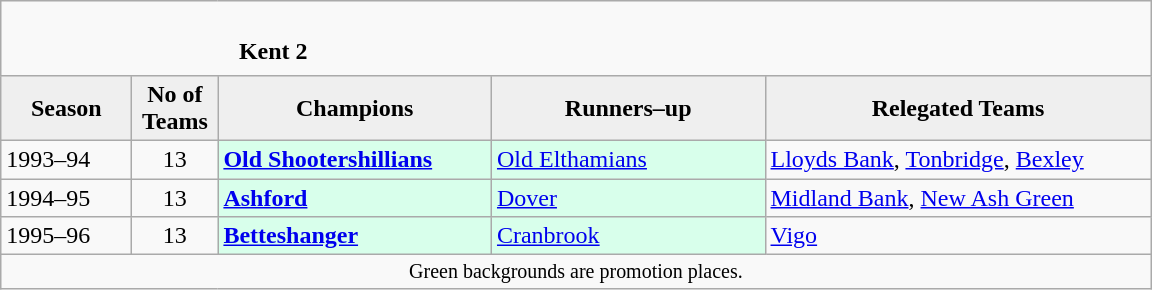<table class="wikitable" style="text-align: left;">
<tr>
<td colspan="11" cellpadding="0" cellspacing="0"><br><table border="0" style="width:100%;" cellpadding="0" cellspacing="0">
<tr>
<td style="width:20%; border:0;"></td>
<td style="border:0;"><strong>Kent 2</strong></td>
<td style="width:20%; border:0;"></td>
</tr>
</table>
</td>
</tr>
<tr>
<th style="background:#efefef; width:80px;">Season</th>
<th style="background:#efefef; width:50px;">No of Teams</th>
<th style="background:#efefef; width:175px;">Champions</th>
<th style="background:#efefef; width:175px;">Runners–up</th>
<th style="background:#efefef; width:250px;">Relegated Teams</th>
</tr>
<tr align=left>
<td>1993–94</td>
<td style="text-align: center;">13</td>
<td style="background:#d8ffeb;"><strong><a href='#'>Old Shootershillians</a></strong></td>
<td style="background:#d8ffeb;"><a href='#'>Old Elthamians</a></td>
<td><a href='#'>Lloyds Bank</a>, <a href='#'>Tonbridge</a>, <a href='#'>Bexley</a></td>
</tr>
<tr>
<td>1994–95</td>
<td style="text-align: center;">13</td>
<td style="background:#d8ffeb;"><strong><a href='#'>Ashford</a></strong></td>
<td style="background:#d8ffeb;"><a href='#'>Dover</a></td>
<td><a href='#'>Midland Bank</a>, <a href='#'>New Ash Green</a></td>
</tr>
<tr>
<td>1995–96</td>
<td style="text-align: center;">13</td>
<td style="background:#d8ffeb;"><strong><a href='#'>Betteshanger</a></strong></td>
<td style="background:#d8ffeb;"><a href='#'>Cranbrook</a></td>
<td><a href='#'>Vigo</a></td>
</tr>
<tr>
<td colspan="15"  style="border:0; font-size:smaller; text-align:center;">Green backgrounds are promotion places.</td>
</tr>
</table>
